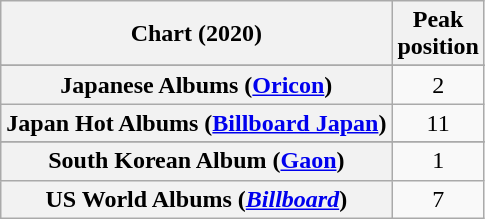<table class="wikitable plainrowheaders" style="text-align:center;">
<tr>
<th>Chart (2020)</th>
<th>Peak<br>position</th>
</tr>
<tr>
</tr>
<tr>
<th scope="row">Japanese Albums (<a href='#'>Oricon</a>)</th>
<td>2</td>
</tr>
<tr>
<th scope="row">Japan Hot Albums (<a href='#'>Billboard Japan</a>)</th>
<td>11</td>
</tr>
<tr>
</tr>
<tr>
<th scope="row">South Korean Album (<a href='#'>Gaon</a>)</th>
<td>1</td>
</tr>
<tr>
<th scope="row">US World Albums (<em><a href='#'>Billboard</a></em>)</th>
<td>7</td>
</tr>
</table>
